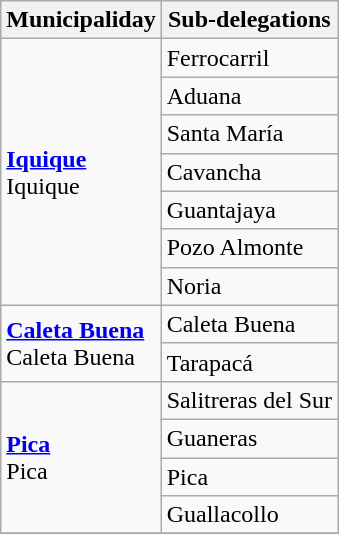<table class="wikitable">
<tr>
<th>Municipaliday</th>
<th>Sub-delegations</th>
</tr>
<tr>
<td rowspan=7><strong><a href='#'>Iquique</a></strong><br>Iquique<br></td>
<td>Ferrocarril</td>
</tr>
<tr>
<td>Aduana</td>
</tr>
<tr>
<td>Santa María</td>
</tr>
<tr>
<td>Cavancha</td>
</tr>
<tr>
<td>Guantajaya</td>
</tr>
<tr>
<td>Pozo Almonte</td>
</tr>
<tr>
<td>Noria</td>
</tr>
<tr>
<td rowspan=2><strong><a href='#'>Caleta Buena</a></strong><br>Caleta Buena<br></td>
<td>Caleta Buena</td>
</tr>
<tr>
<td>Tarapacá</td>
</tr>
<tr>
<td rowspan=4><strong><a href='#'>Pica</a></strong><br>Pica<br></td>
<td>Salitreras del Sur</td>
</tr>
<tr>
<td>Guaneras</td>
</tr>
<tr>
<td>Pica</td>
</tr>
<tr>
<td>Guallacollo</td>
</tr>
<tr>
</tr>
</table>
